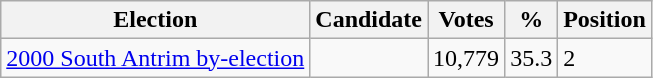<table class="wikitable sortable">
<tr>
<th>Election</th>
<th>Candidate</th>
<th>Votes</th>
<th>%</th>
<th>Position</th>
</tr>
<tr>
<td><a href='#'>2000 South Antrim by-election</a></td>
<td></td>
<td>10,779</td>
<td>35.3</td>
<td>2</td>
</tr>
</table>
